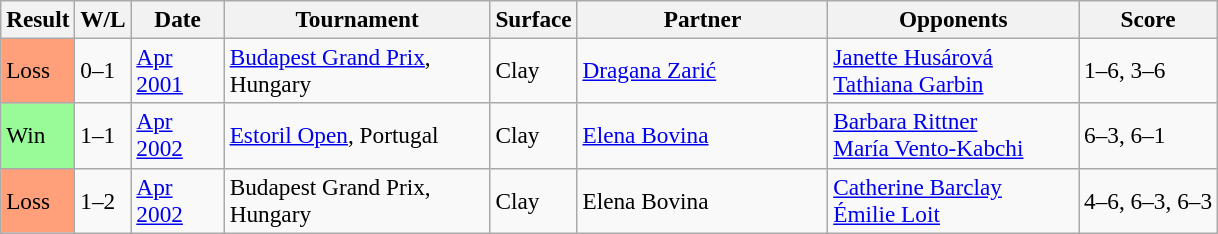<table class="sortable wikitable" style=font-size:97%>
<tr>
<th>Result</th>
<th>W/L</th>
<th width=55>Date</th>
<th width=170>Tournament</th>
<th>Surface</th>
<th width=160>Partner</th>
<th width=160>Opponents</th>
<th class=unsortable>Score</th>
</tr>
<tr>
<td style="background:#ffa07a;">Loss</td>
<td>0–1</td>
<td><a href='#'>Apr 2001</a></td>
<td><a href='#'>Budapest Grand Prix</a>, Hungary</td>
<td>Clay</td>
<td> <a href='#'>Dragana Zarić</a></td>
<td> <a href='#'>Janette Husárová</a> <br>  <a href='#'>Tathiana Garbin</a></td>
<td>1–6, 3–6</td>
</tr>
<tr>
<td style="background:#98fb98;">Win</td>
<td>1–1</td>
<td><a href='#'>Apr 2002</a></td>
<td><a href='#'>Estoril Open</a>, Portugal</td>
<td>Clay</td>
<td> <a href='#'>Elena Bovina</a></td>
<td> <a href='#'>Barbara Rittner</a> <br>  <a href='#'>María Vento-Kabchi</a></td>
<td>6–3, 6–1</td>
</tr>
<tr>
<td style="background:#ffa07a;">Loss</td>
<td>1–2</td>
<td><a href='#'>Apr 2002</a></td>
<td>Budapest Grand Prix, Hungary</td>
<td>Clay</td>
<td> Elena Bovina</td>
<td> <a href='#'>Catherine Barclay</a> <br>  <a href='#'>Émilie Loit</a></td>
<td>4–6, 6–3, 6–3</td>
</tr>
</table>
